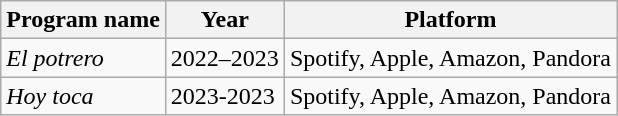<table class="wikitable">
<tr>
<th>Program name</th>
<th>Year</th>
<th>Platform</th>
</tr>
<tr>
<td><em>El potrero</em></td>
<td>2022–2023</td>
<td>Spotify, Apple, Amazon, Pandora</td>
</tr>
<tr>
<td><em>Hoy toca</em></td>
<td>2023-2023</td>
<td>Spotify, Apple, Amazon, Pandora</td>
</tr>
</table>
